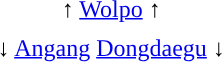<table>
<tr>
<td style="text-align:center;">↑ <a href='#'>Wolpo</a>  ↑</td>
</tr>
<tr>
<td style="text-align:center;">       </td>
</tr>
<tr>
<td style="text-align:center;">↓ <a href='#'>Angang</a>  <a href='#'>Dongdaegu</a> ↓</td>
</tr>
</table>
